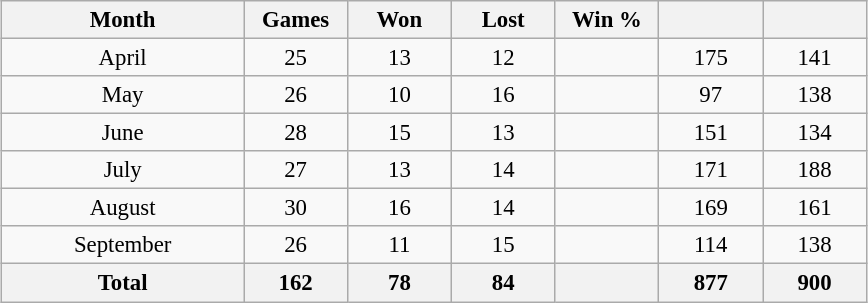<table class="wikitable" style="font-size:95%; text-align:center; width:38em;margin: 0.5em auto;">
<tr>
<th width="28%">Month</th>
<th width="12%">Games</th>
<th width="12%">Won</th>
<th width="12%">Lost</th>
<th width="12%">Win %</th>
<th width="12%"></th>
<th width="12%"></th>
</tr>
<tr>
<td>April</td>
<td>25</td>
<td>13</td>
<td>12</td>
<td></td>
<td>175</td>
<td>141</td>
</tr>
<tr>
<td>May</td>
<td>26</td>
<td>10</td>
<td>16</td>
<td></td>
<td>97</td>
<td>138</td>
</tr>
<tr>
<td>June</td>
<td>28</td>
<td>15</td>
<td>13</td>
<td></td>
<td>151</td>
<td>134</td>
</tr>
<tr>
<td>July</td>
<td>27</td>
<td>13</td>
<td>14</td>
<td></td>
<td>171</td>
<td>188</td>
</tr>
<tr>
<td>August</td>
<td>30</td>
<td>16</td>
<td>14</td>
<td></td>
<td>169</td>
<td>161</td>
</tr>
<tr>
<td>September</td>
<td>26</td>
<td>11</td>
<td>15</td>
<td></td>
<td>114</td>
<td>138</td>
</tr>
<tr>
<th>Total</th>
<th>162</th>
<th>78</th>
<th>84</th>
<th></th>
<th>877</th>
<th>900</th>
</tr>
</table>
